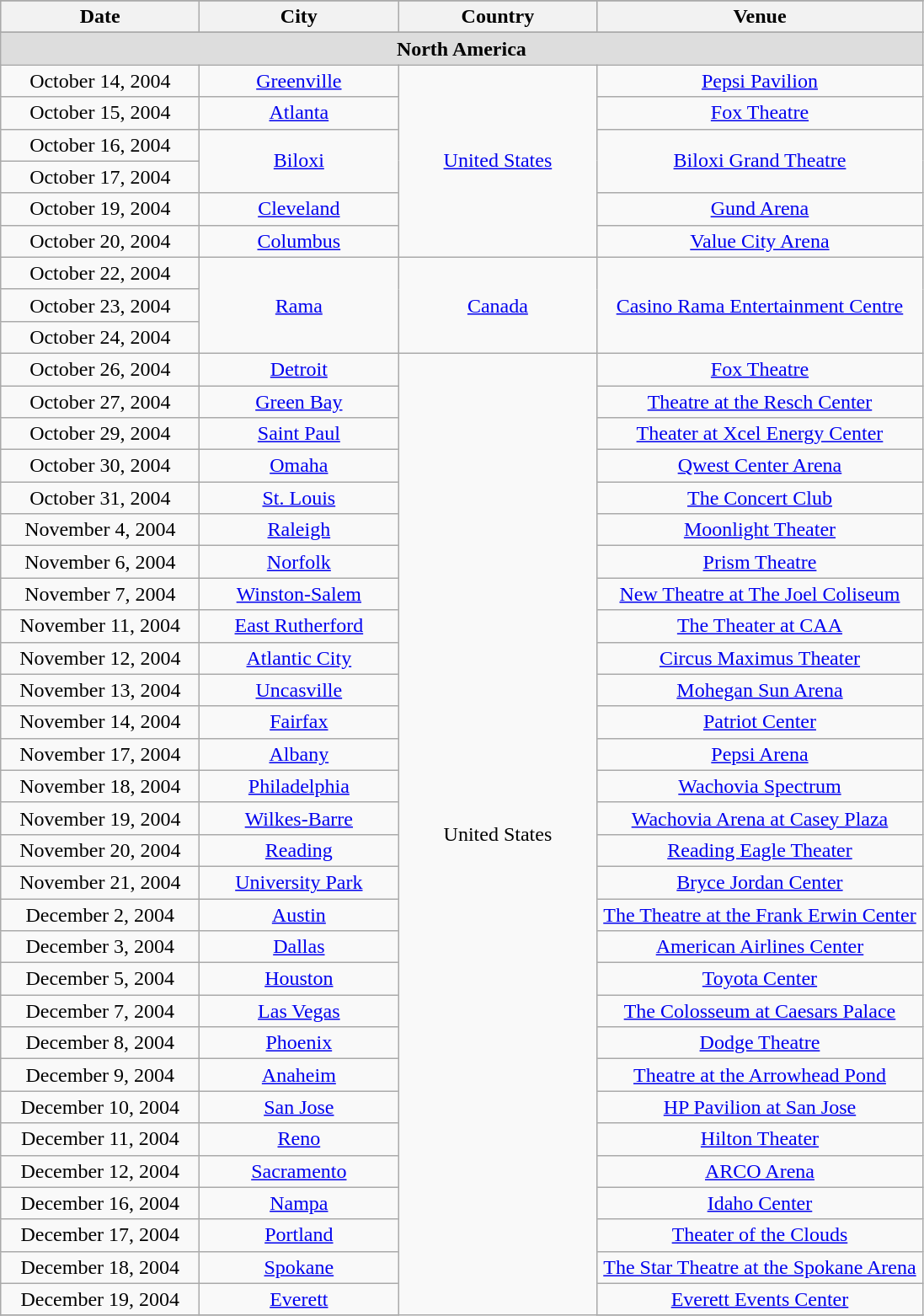<table class="wikitable" style="text-align:center;">
<tr>
</tr>
<tr bgcolor="#CCCCCC">
<th width="150">Date</th>
<th width="150">City</th>
<th width="150">Country</th>
<th width="250">Venue</th>
</tr>
<tr>
</tr>
<tr bgcolor="#DDDDDD">
<td colspan="4" align="center"><strong>North America</strong></td>
</tr>
<tr>
<td>October 14, 2004</td>
<td><a href='#'>Greenville</a></td>
<td rowspan=6><a href='#'>United States</a></td>
<td><a href='#'>Pepsi Pavilion</a></td>
</tr>
<tr>
<td>October 15, 2004</td>
<td><a href='#'>Atlanta</a></td>
<td><a href='#'>Fox Theatre</a></td>
</tr>
<tr>
<td>October 16, 2004</td>
<td rowspan=2><a href='#'>Biloxi</a></td>
<td rowspan=2><a href='#'>Biloxi Grand Theatre</a></td>
</tr>
<tr>
<td>October 17, 2004</td>
</tr>
<tr>
<td>October 19, 2004</td>
<td><a href='#'>Cleveland</a></td>
<td><a href='#'>Gund Arena</a></td>
</tr>
<tr>
<td>October 20, 2004</td>
<td><a href='#'>Columbus</a></td>
<td><a href='#'>Value City Arena</a></td>
</tr>
<tr>
<td>October 22, 2004</td>
<td rowspan=3><a href='#'>Rama</a></td>
<td rowspan=3><a href='#'>Canada</a></td>
<td rowspan=3><a href='#'>Casino Rama Entertainment Centre</a></td>
</tr>
<tr>
<td>October 23, 2004</td>
</tr>
<tr>
<td>October 24, 2004</td>
</tr>
<tr>
<td>October 26, 2004</td>
<td><a href='#'>Detroit</a></td>
<td rowspan=31>United States</td>
<td><a href='#'>Fox Theatre</a></td>
</tr>
<tr>
<td>October 27, 2004</td>
<td><a href='#'>Green Bay</a></td>
<td><a href='#'>Theatre at the Resch Center</a></td>
</tr>
<tr>
<td>October 29, 2004</td>
<td><a href='#'>Saint Paul</a></td>
<td><a href='#'>Theater at Xcel Energy Center</a></td>
</tr>
<tr>
<td>October 30, 2004</td>
<td><a href='#'>Omaha</a></td>
<td><a href='#'>Qwest Center Arena</a></td>
</tr>
<tr>
<td>October 31, 2004</td>
<td><a href='#'>St. Louis</a></td>
<td><a href='#'>The Concert Club</a></td>
</tr>
<tr>
<td>November 4, 2004</td>
<td><a href='#'>Raleigh</a></td>
<td><a href='#'>Moonlight Theater</a></td>
</tr>
<tr>
<td>November 6, 2004</td>
<td><a href='#'>Norfolk</a></td>
<td><a href='#'>Prism Theatre</a></td>
</tr>
<tr>
<td>November 7, 2004</td>
<td><a href='#'>Winston-Salem</a></td>
<td><a href='#'>New Theatre at The Joel Coliseum</a></td>
</tr>
<tr>
<td>November 11, 2004</td>
<td><a href='#'>East Rutherford</a></td>
<td><a href='#'>The Theater at CAA</a></td>
</tr>
<tr>
<td>November 12, 2004</td>
<td><a href='#'>Atlantic City</a></td>
<td><a href='#'>Circus Maximus Theater</a></td>
</tr>
<tr>
<td>November 13, 2004</td>
<td><a href='#'>Uncasville</a></td>
<td><a href='#'>Mohegan Sun Arena</a></td>
</tr>
<tr>
<td>November 14, 2004</td>
<td><a href='#'>Fairfax</a></td>
<td><a href='#'>Patriot Center</a></td>
</tr>
<tr>
<td>November 17, 2004</td>
<td><a href='#'>Albany</a></td>
<td><a href='#'>Pepsi Arena</a></td>
</tr>
<tr>
<td>November 18, 2004</td>
<td><a href='#'>Philadelphia</a></td>
<td><a href='#'>Wachovia Spectrum</a></td>
</tr>
<tr>
<td>November 19, 2004</td>
<td><a href='#'>Wilkes-Barre</a></td>
<td><a href='#'>Wachovia Arena at Casey Plaza</a></td>
</tr>
<tr>
<td>November 20, 2004</td>
<td><a href='#'>Reading</a></td>
<td><a href='#'>Reading Eagle Theater</a></td>
</tr>
<tr>
<td>November 21, 2004</td>
<td><a href='#'>University Park</a></td>
<td><a href='#'>Bryce Jordan Center</a></td>
</tr>
<tr>
<td>December 2, 2004</td>
<td><a href='#'>Austin</a></td>
<td><a href='#'>The Theatre at the Frank Erwin Center</a></td>
</tr>
<tr>
<td>December 3, 2004</td>
<td><a href='#'>Dallas</a></td>
<td><a href='#'>American Airlines Center</a></td>
</tr>
<tr>
<td>December 5, 2004</td>
<td><a href='#'>Houston</a></td>
<td><a href='#'>Toyota Center</a></td>
</tr>
<tr>
<td>December 7, 2004</td>
<td><a href='#'>Las Vegas</a></td>
<td><a href='#'>The Colosseum at Caesars Palace</a></td>
</tr>
<tr>
<td>December 8, 2004</td>
<td><a href='#'>Phoenix</a></td>
<td><a href='#'>Dodge Theatre</a></td>
</tr>
<tr>
<td>December 9, 2004</td>
<td><a href='#'>Anaheim</a></td>
<td><a href='#'>Theatre at the Arrowhead Pond</a></td>
</tr>
<tr>
<td>December 10, 2004</td>
<td><a href='#'>San Jose</a></td>
<td><a href='#'>HP Pavilion at San Jose</a></td>
</tr>
<tr>
<td>December 11, 2004</td>
<td><a href='#'>Reno</a></td>
<td><a href='#'>Hilton Theater</a></td>
</tr>
<tr>
<td>December 12, 2004</td>
<td><a href='#'>Sacramento</a></td>
<td><a href='#'>ARCO Arena</a></td>
</tr>
<tr>
<td>December 16, 2004</td>
<td><a href='#'>Nampa</a></td>
<td><a href='#'>Idaho Center</a></td>
</tr>
<tr>
<td>December 17, 2004</td>
<td><a href='#'>Portland</a></td>
<td><a href='#'>Theater of the Clouds</a></td>
</tr>
<tr>
<td>December 18, 2004</td>
<td><a href='#'>Spokane</a></td>
<td><a href='#'>The Star Theatre at the Spokane Arena</a></td>
</tr>
<tr>
<td>December 19, 2004</td>
<td><a href='#'>Everett</a></td>
<td><a href='#'>Everett Events Center</a></td>
</tr>
<tr>
</tr>
</table>
